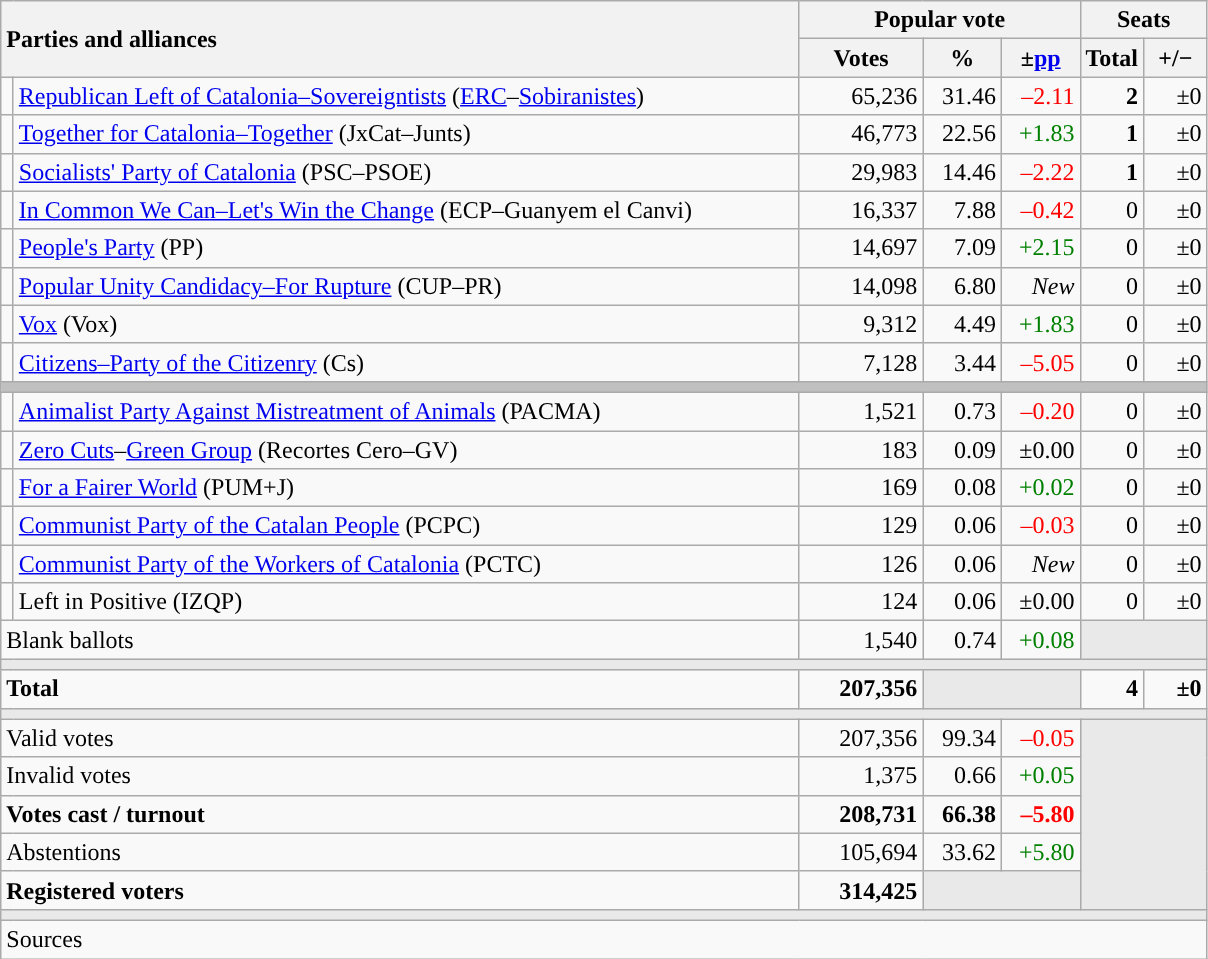<table class="wikitable" style="text-align:right;">
<tr>
<th style="text-align:left;" rowspan="2" colspan="2" width="525">Parties and alliances</th>
<th colspan="3">Popular vote</th>
<th colspan="2">Seats</th>
</tr>
<tr>
<th width="75">Votes</th>
<th width="45">%</th>
<th width="45">±<a href='#'>pp</a></th>
<th width="35">Total</th>
<th width="35">+/−</th>
</tr>
<tr>
<td width="1" style="color:inherit;background:"></td>
<td align="left"><a href='#'>Republican Left of Catalonia–Sovereigntists</a> (<a href='#'>ERC</a>–<a href='#'>Sobiranistes</a>)</td>
<td>65,236</td>
<td>31.46</td>
<td style="color:red;">–2.11</td>
<td><strong>2</strong></td>
<td>±0</td>
</tr>
<tr>
<td style="color:inherit;background:"></td>
<td align="left"><a href='#'>Together for Catalonia–Together</a> (JxCat–Junts)</td>
<td>46,773</td>
<td>22.56</td>
<td style="color:green;">+1.83</td>
<td><strong>1</strong></td>
<td>±0</td>
</tr>
<tr>
<td style="color:inherit;background:"></td>
<td align="left"><a href='#'>Socialists' Party of Catalonia</a> (PSC–PSOE)</td>
<td>29,983</td>
<td>14.46</td>
<td style="color:red;">–2.22</td>
<td><strong>1</strong></td>
<td>±0</td>
</tr>
<tr>
<td style="color:inherit;background:"></td>
<td align="left"><a href='#'>In Common We Can–Let's Win the Change</a> (ECP–Guanyem el Canvi)</td>
<td>16,337</td>
<td>7.88</td>
<td style="color:red;">–0.42</td>
<td>0</td>
<td>±0</td>
</tr>
<tr>
<td style="color:inherit;background:"></td>
<td align="left"><a href='#'>People's Party</a> (PP)</td>
<td>14,697</td>
<td>7.09</td>
<td style="color:green;">+2.15</td>
<td>0</td>
<td>±0</td>
</tr>
<tr>
<td style="color:inherit;background:"></td>
<td align="left"><a href='#'>Popular Unity Candidacy–For Rupture</a> (CUP–PR)</td>
<td>14,098</td>
<td>6.80</td>
<td><em>New</em></td>
<td>0</td>
<td>±0</td>
</tr>
<tr>
<td style="color:inherit;background:"></td>
<td align="left"><a href='#'>Vox</a> (Vox)</td>
<td>9,312</td>
<td>4.49</td>
<td style="color:green;">+1.83</td>
<td>0</td>
<td>±0</td>
</tr>
<tr>
<td style="color:inherit;background:"></td>
<td align="left"><a href='#'>Citizens–Party of the Citizenry</a> (Cs)</td>
<td>7,128</td>
<td>3.44</td>
<td style="color:red;">–5.05</td>
<td>0</td>
<td>±0</td>
</tr>
<tr>
<td colspan="7" bgcolor="#C0C0C0"></td>
</tr>
<tr>
<td style="color:inherit;background:"></td>
<td align="left"><a href='#'>Animalist Party Against Mistreatment of Animals</a> (PACMA)</td>
<td>1,521</td>
<td>0.73</td>
<td style="color:red;">–0.20</td>
<td>0</td>
<td>±0</td>
</tr>
<tr>
<td style="color:inherit;background:"></td>
<td align="left"><a href='#'>Zero Cuts</a>–<a href='#'>Green Group</a> (Recortes Cero–GV)</td>
<td>183</td>
<td>0.09</td>
<td>±0.00</td>
<td>0</td>
<td>±0</td>
</tr>
<tr>
<td style="color:inherit;background:"></td>
<td align="left"><a href='#'>For a Fairer World</a> (PUM+J)</td>
<td>169</td>
<td>0.08</td>
<td style="color:green;">+0.02</td>
<td>0</td>
<td>±0</td>
</tr>
<tr>
<td style="color:inherit;background:"></td>
<td align="left"><a href='#'>Communist Party of the Catalan People</a> (PCPC)</td>
<td>129</td>
<td>0.06</td>
<td style="color:red;">–0.03</td>
<td>0</td>
<td>±0</td>
</tr>
<tr>
<td style="color:inherit;background:"></td>
<td align="left"><a href='#'>Communist Party of the Workers of Catalonia</a> (PCTC)</td>
<td>126</td>
<td>0.06</td>
<td><em>New</em></td>
<td>0</td>
<td>±0</td>
</tr>
<tr>
<td style="color:inherit;background:"></td>
<td align="left">Left in Positive (IZQP)</td>
<td>124</td>
<td>0.06</td>
<td>±0.00</td>
<td>0</td>
<td>±0</td>
</tr>
<tr>
<td align="left" colspan="2">Blank ballots</td>
<td>1,540</td>
<td>0.74</td>
<td style="color:green;">+0.08</td>
<td bgcolor="#E9E9E9" colspan="2"></td>
</tr>
<tr>
<td colspan="7" bgcolor="#E9E9E9"></td>
</tr>
<tr style="font-weight:bold;">
<td align="left" colspan="2">Total</td>
<td>207,356</td>
<td bgcolor="#E9E9E9" colspan="2"></td>
<td>4</td>
<td>±0</td>
</tr>
<tr>
<td colspan="7" bgcolor="#E9E9E9"></td>
</tr>
<tr>
<td align="left" colspan="2">Valid votes</td>
<td>207,356</td>
<td>99.34</td>
<td style="color:red;">–0.05</td>
<td bgcolor="#E9E9E9" colspan="2" rowspan="5"></td>
</tr>
<tr>
<td align="left" colspan="2">Invalid votes</td>
<td>1,375</td>
<td>0.66</td>
<td style="color:green;">+0.05</td>
</tr>
<tr style="font-weight:bold;">
<td align="left" colspan="2">Votes cast / turnout</td>
<td>208,731</td>
<td>66.38</td>
<td style="color:red;">–5.80</td>
</tr>
<tr>
<td align="left" colspan="2">Abstentions</td>
<td>105,694</td>
<td>33.62</td>
<td style="color:green;">+5.80</td>
</tr>
<tr style="font-weight:bold;">
<td align="left" colspan="2">Registered voters</td>
<td>314,425</td>
<td bgcolor="#E9E9E9" colspan="2"></td>
</tr>
<tr>
<td colspan="7" bgcolor="#E9E9E9"></td>
</tr>
<tr>
<td align="left" colspan="7">Sources</td>
</tr>
</table>
